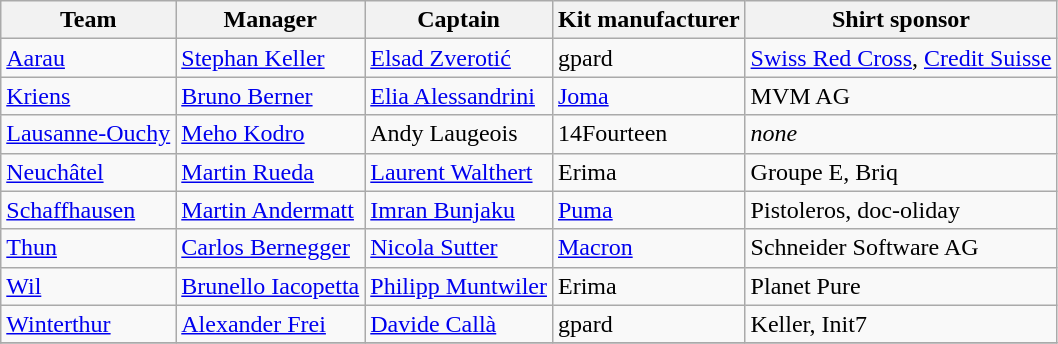<table class="wikitable sortable" style="text-align: left; font-size:100%">
<tr>
<th>Team</th>
<th>Manager</th>
<th>Captain</th>
<th>Kit manufacturer</th>
<th>Shirt sponsor</th>
</tr>
<tr>
<td><a href='#'>Aarau</a></td>
<td> <a href='#'>Stephan Keller</a></td>
<td> <a href='#'>Elsad Zverotić</a></td>
<td>gpard</td>
<td><a href='#'>Swiss Red Cross</a>, <a href='#'>Credit Suisse</a></td>
</tr>
<tr>
<td><a href='#'>Kriens</a></td>
<td> <a href='#'>Bruno Berner</a></td>
<td> <a href='#'>Elia Alessandrini</a></td>
<td><a href='#'>Joma</a></td>
<td>MVM AG</td>
</tr>
<tr>
<td><a href='#'>Lausanne-Ouchy</a></td>
<td> <a href='#'>Meho Kodro</a></td>
<td> Andy Laugeois</td>
<td>14Fourteen</td>
<td><em>none</em></td>
</tr>
<tr>
<td><a href='#'>Neuchâtel</a></td>
<td> <a href='#'>Martin Rueda</a></td>
<td> <a href='#'>Laurent Walthert</a></td>
<td>Erima</td>
<td>Groupe E, Briq</td>
</tr>
<tr>
<td><a href='#'>Schaffhausen</a></td>
<td> <a href='#'>Martin Andermatt</a></td>
<td> <a href='#'>Imran Bunjaku</a></td>
<td><a href='#'>Puma</a></td>
<td>Pistoleros, doc-oliday</td>
</tr>
<tr>
<td><a href='#'>Thun</a></td>
<td> <a href='#'>Carlos Bernegger</a></td>
<td> <a href='#'>Nicola Sutter</a></td>
<td><a href='#'>Macron</a></td>
<td>Schneider Software AG</td>
</tr>
<tr>
<td><a href='#'>Wil</a></td>
<td> <a href='#'>Brunello Iacopetta</a></td>
<td> <a href='#'>Philipp Muntwiler</a></td>
<td>Erima</td>
<td>Planet Pure</td>
</tr>
<tr>
<td><a href='#'>Winterthur</a></td>
<td> <a href='#'>Alexander Frei</a></td>
<td> <a href='#'>Davide Callà</a></td>
<td>gpard</td>
<td>Keller, Init7</td>
</tr>
<tr>
</tr>
</table>
